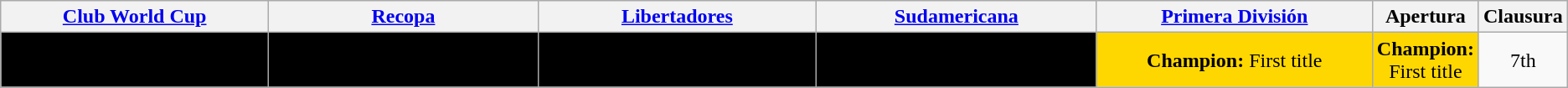<table class="wikitable">
<tr>
<th width= 20%><a href='#'>Club World Cup</a></th>
<th width= 20%><a href='#'>Recopa</a></th>
<th width= 20%><a href='#'>Libertadores</a></th>
<th width= 20%><a href='#'>Sudamericana</a></th>
<th width= 20%><a href='#'>Primera División</a></th>
<th width= 20%>Apertura</th>
<th width= 20%>Clausura</th>
</tr>
<tr align="center">
<td bgcolor = "#000000"></td>
<td bgcolor = "#000000"></td>
<td bgcolor = "#000000"></td>
<td bgcolor = "#000000"></td>
<td bgcolor = "#FFD700"><strong>Champion:</strong> First title</td>
<td bgcolor = "#FFD700"><strong>Champion:</strong> First title</td>
<td>7th</td>
</tr>
</table>
